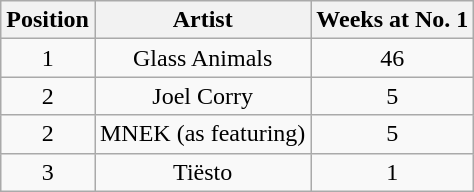<table class="wikitable">
<tr>
<th style="text-align: center;">Position</th>
<th style="text-align: center;">Artist</th>
<th style="text-align: center;">Weeks at No. 1</th>
</tr>
<tr>
<td style="text-align: center;">1</td>
<td style="text-align: center;">Glass Animals</td>
<td style="text-align: center;">46</td>
</tr>
<tr>
<td style="text-align: center;">2</td>
<td style="text-align: center;">Joel Corry</td>
<td style="text-align: center;">5</td>
</tr>
<tr>
<td style="text-align: center;">2</td>
<td style="text-align: center;">MNEK (as featuring)</td>
<td style="text-align: center;">5</td>
</tr>
<tr>
<td style="text-align: center;">3</td>
<td style="text-align: center;">Tiësto</td>
<td style="text-align: center;">1</td>
</tr>
</table>
